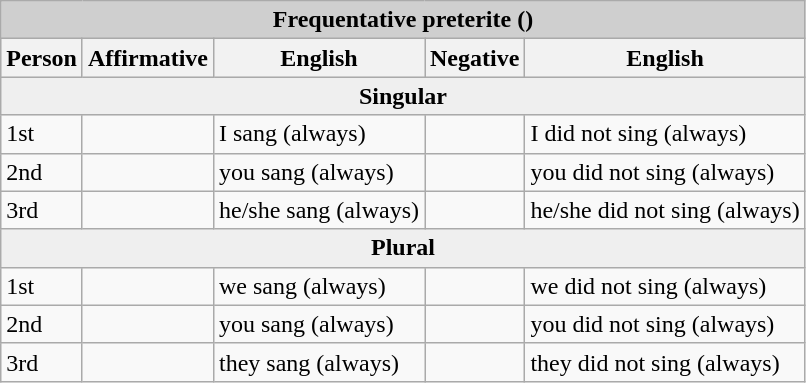<table class="wikitable">
<tr>
<th colspan="5" style="background:#cfcfcf;">Frequentative preterite ()</th>
</tr>
<tr style="background:#dfdfdf;" |>
<th>Person</th>
<th>Affirmative</th>
<th>English</th>
<th>Negative</th>
<th>English</th>
</tr>
<tr>
<th colspan="5" style="background:#efefef">Singular</th>
</tr>
<tr>
<td>1st</td>
<td></td>
<td>I  sang (always)</td>
<td></td>
<td>I did not sing (always)</td>
</tr>
<tr>
<td>2nd</td>
<td></td>
<td>you sang (always)</td>
<td></td>
<td>you did not sing (always)</td>
</tr>
<tr>
<td>3rd</td>
<td></td>
<td>he/she sang (always)</td>
<td></td>
<td>he/she did not sing (always)</td>
</tr>
<tr>
<th colspan="5" style="background:#efefef">Plural</th>
</tr>
<tr>
<td>1st</td>
<td></td>
<td>we sang (always)</td>
<td></td>
<td>we did not sing (always)</td>
</tr>
<tr>
<td>2nd</td>
<td></td>
<td>you sang (always)</td>
<td></td>
<td>you did not sing (always)</td>
</tr>
<tr>
<td>3rd</td>
<td></td>
<td>they sang (always)</td>
<td></td>
<td>they did not sing (always)</td>
</tr>
</table>
